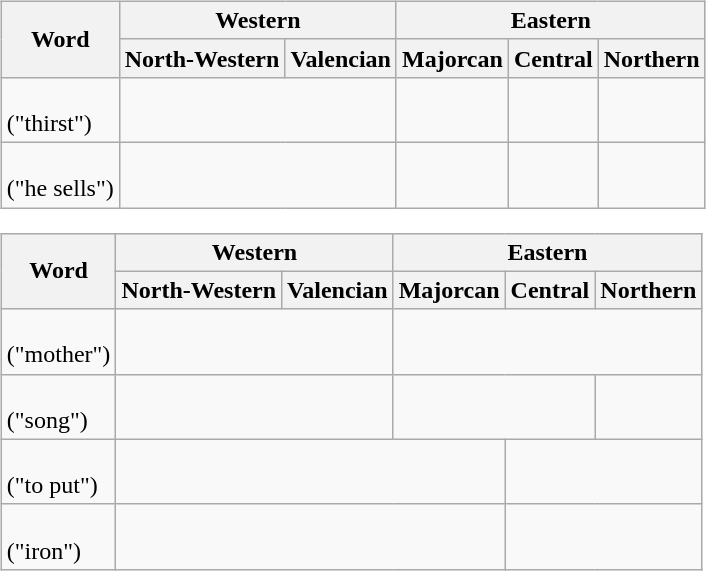<table>
<tr>
<td><br><table class="wikitable">
<tr>
<th rowspan="2">Word</th>
<th colspan="2">Western</th>
<th colspan="3">Eastern</th>
</tr>
<tr>
<th>North-Western</th>
<th>Valencian</th>
<th>Majorcan</th>
<th>Central</th>
<th>Northern</th>
</tr>
<tr>
<td><strong></strong> <br> ("thirst")</td>
<td colspan="2"></td>
<td></td>
<td></td>
<td></td>
</tr>
<tr>
<td><strong></strong> <br> ("he sells")</td>
<td colspan="2"></td>
<td></td>
<td></td>
<td></td>
</tr>
</table>
<table class="wikitable">
<tr>
<th rowspan="2">Word</th>
<th colspan="2">Western</th>
<th colspan="4">Eastern</th>
</tr>
<tr>
<th>North-Western</th>
<th>Valencian</th>
<th>Majorcan</th>
<th>Central</th>
<th>Northern</th>
</tr>
<tr>
<td><strong></strong> <br> ("mother")</td>
<td colspan="2"></td>
<td colspan="3"></td>
</tr>
<tr>
<td><strong></strong> <br> ("song")</td>
<td colspan="2"></td>
<td colspan="2"></td>
<td></td>
</tr>
<tr>
<td><strong></strong> <br> ("to put")</td>
<td colspan="3"></td>
<td colspan="2"></td>
</tr>
<tr>
<td><strong></strong> <br> ("iron")</td>
<td colspan="3"></td>
<td colspan="2"></td>
</tr>
</table>
</td>
</tr>
</table>
